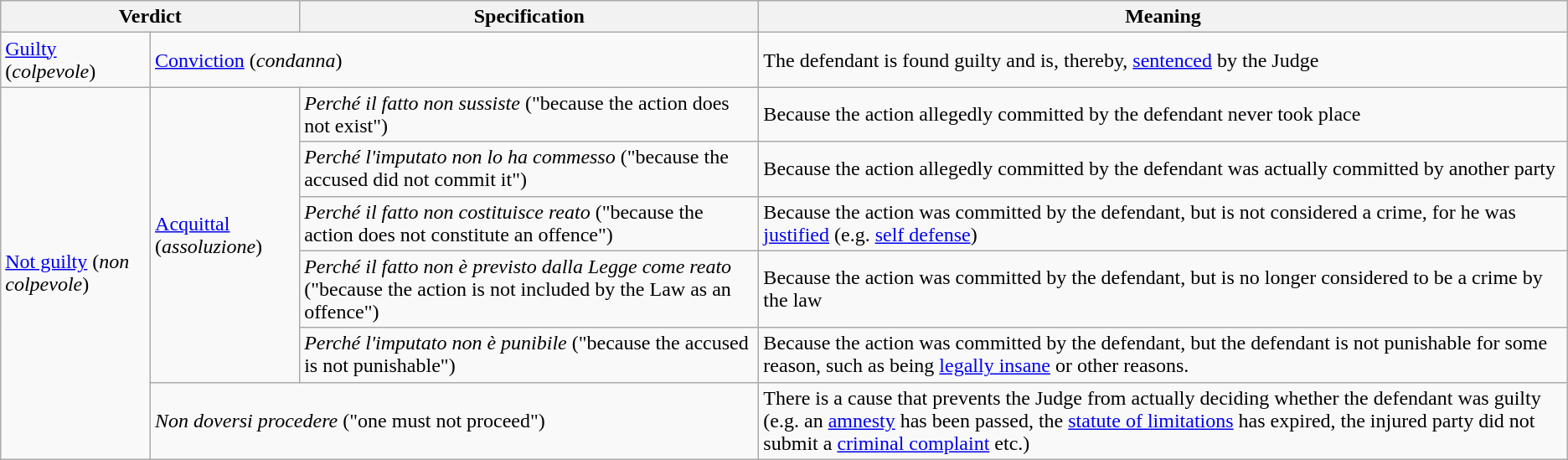<table class="wikitable">
<tr>
<th colspan="2">Verdict</th>
<th>Specification</th>
<th>Meaning</th>
</tr>
<tr>
<td><a href='#'>Guilty</a> (<em>colpevole</em>)</td>
<td colspan="2"><a href='#'>Conviction</a> (<em>condanna</em>)</td>
<td>The defendant is found guilty and is, thereby, <a href='#'>sentenced</a> by the Judge</td>
</tr>
<tr>
<td rowspan="6"><a href='#'>Not guilty</a> (<em>non colpevole</em>)</td>
<td rowspan="5"><a href='#'>Acquittal</a> (<em>assoluzione</em>)</td>
<td><em>Perché il fatto non sussiste</em> ("because the action does not exist")</td>
<td>Because the action allegedly committed by the defendant never took place</td>
</tr>
<tr>
<td><em>Perché l'imputato non lo ha commesso</em> ("because the accused did not commit it")</td>
<td>Because the action allegedly committed by the defendant was actually committed by another party</td>
</tr>
<tr>
<td><em>Perché il fatto non costituisce reato</em> ("because the action does not constitute an offence")</td>
<td>Because the action was committed by the defendant, but is not considered a crime, for he was <a href='#'>justified</a> (e.g. <a href='#'>self defense</a>)</td>
</tr>
<tr>
<td><em>Perché il fatto non è previsto dalla Legge come reato</em> ("because the action is not included by the Law as an offence")</td>
<td>Because the action was committed by the defendant, but is no longer considered to be a crime by the law</td>
</tr>
<tr>
<td><em>Perché l'imputato non è punibile</em> ("because the accused is not punishable")</td>
<td>Because the action was committed by the defendant, but the defendant is not punishable for some reason, such as being <a href='#'>legally insane</a> or other reasons.</td>
</tr>
<tr>
<td colspan="2"><em>Non doversi procedere</em> ("one must not proceed")</td>
<td>There is a cause that prevents the Judge from actually deciding whether the defendant was guilty (e.g. an <a href='#'>amnesty</a> has been passed, the <a href='#'>statute of limitations</a> has expired, the injured party did not submit a <a href='#'>criminal complaint</a> etc.)</td>
</tr>
</table>
